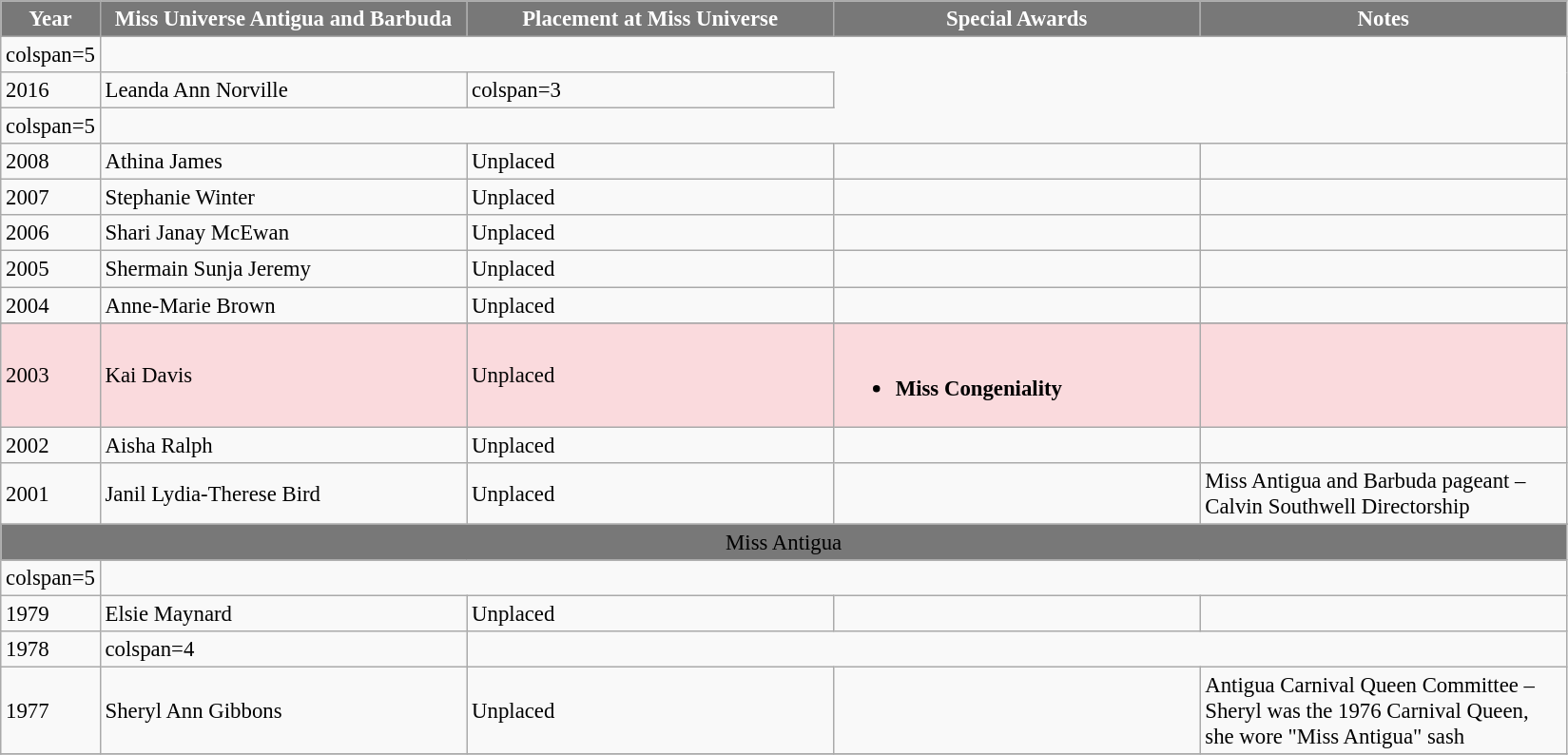<table class="wikitable " style="font-size: 95%;">
<tr>
<th width="60" style="background-color:#787878;color:#FFFFFF;">Year</th>
<th width="250" style="background-color:#787878;color:#FFFFFF;">Miss Universe Antigua and Barbuda</th>
<th width="250" style="background-color:#787878;color:#FFFFFF;">Placement at Miss Universe</th>
<th width="250" style="background-color:#787878;color:#FFFFFF;">Special Awards</th>
<th width="250" style="background-color:#787878;color:#FFFFFF;">Notes</th>
</tr>
<tr>
<td>colspan=5 </td>
</tr>
<tr>
<td>2016</td>
<td>Leanda Ann Norville</td>
<td>colspan=3 </td>
</tr>
<tr>
<td>colspan=5 </td>
</tr>
<tr>
<td>2008</td>
<td>Athina James</td>
<td>Unplaced</td>
<td></td>
<td></td>
</tr>
<tr>
<td>2007</td>
<td>Stephanie Winter</td>
<td>Unplaced</td>
<td></td>
<td></td>
</tr>
<tr>
<td>2006</td>
<td>Shari Janay McEwan</td>
<td>Unplaced</td>
<td></td>
<td></td>
</tr>
<tr>
<td>2005</td>
<td>Shermain Sunja Jeremy</td>
<td>Unplaced</td>
<td></td>
<td></td>
</tr>
<tr>
<td>2004</td>
<td>Anne-Marie Brown</td>
<td>Unplaced</td>
<td></td>
<td></td>
</tr>
<tr>
</tr>
<tr style="background-color:#FADADD;">
<td>2003</td>
<td>Kai Davis</td>
<td>Unplaced</td>
<td align="left"><br><ul><li><strong>Miss Congeniality</strong></li></ul></td>
<td></td>
</tr>
<tr>
<td>2002</td>
<td>Aisha Ralph</td>
<td>Unplaced</td>
<td></td>
<td></td>
</tr>
<tr>
<td>2001</td>
<td>Janil Lydia-Therese Bird</td>
<td>Unplaced</td>
<td></td>
<td>Miss Antigua and Barbuda pageant – Calvin Southwell Directorship</td>
</tr>
<tr>
</tr>
<tr bgcolor="#787878" align="center">
<td colspan="5"><span>Miss Antigua</span></td>
</tr>
<tr>
<td>colspan=5 </td>
</tr>
<tr>
<td>1979</td>
<td>Elsie Maynard</td>
<td>Unplaced</td>
<td></td>
<td></td>
</tr>
<tr>
<td>1978</td>
<td>colspan=4 </td>
</tr>
<tr>
<td>1977</td>
<td>Sheryl Ann Gibbons</td>
<td>Unplaced</td>
<td></td>
<td>Antigua Carnival Queen Committee – Sheryl was the 1976 Carnival Queen, she wore "Miss Antigua" sash</td>
</tr>
<tr>
</tr>
</table>
